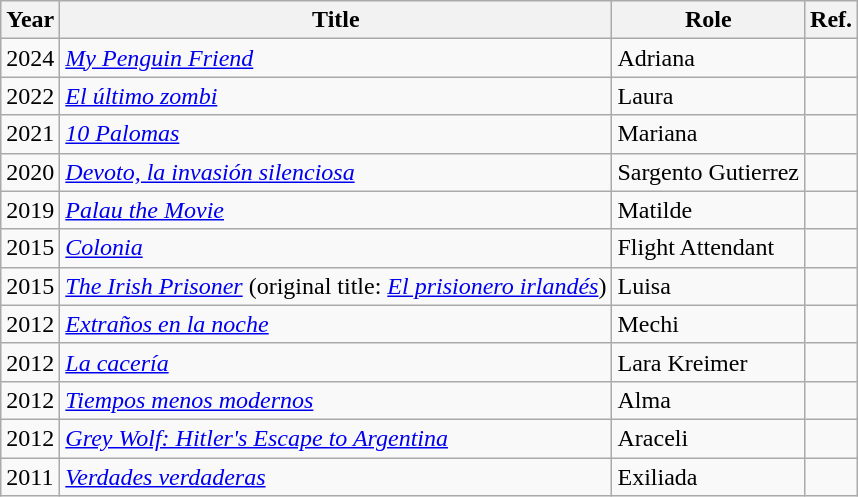<table class="wikitable" border="1">
<tr>
<th>Year</th>
<th>Title</th>
<th>Role</th>
<th>Ref.</th>
</tr>
<tr>
<td>2024</td>
<td><em><a href='#'>My Penguin Friend</a></em></td>
<td>Adriana</td>
<td></td>
</tr>
<tr>
<td>2022</td>
<td><em><a href='#'>El último zombi</a></em></td>
<td>Laura</td>
<td></td>
</tr>
<tr>
<td>2021</td>
<td><em><a href='#'>10 Palomas</a></em></td>
<td>Mariana</td>
<td></td>
</tr>
<tr>
<td>2020</td>
<td><em><a href='#'>Devoto, la invasión silenciosa</a></em></td>
<td>Sargento Gutierrez</td>
<td></td>
</tr>
<tr>
<td>2019</td>
<td><em><a href='#'>Palau the Movie</a></em></td>
<td>Matilde</td>
<td></td>
</tr>
<tr>
<td>2015</td>
<td><a href='#'><em>Colonia</em></a></td>
<td>Flight Attendant</td>
<td></td>
</tr>
<tr>
<td>2015</td>
<td><em><a href='#'>The Irish Prisoner</a></em> (original title: <a href='#'><em>El prisionero irlandés</em></a>)</td>
<td>Luisa</td>
<td></td>
</tr>
<tr>
<td>2012</td>
<td><a href='#'><em>Extraños en la noche</em></a></td>
<td>Mechi</td>
<td></td>
</tr>
<tr>
<td>2012</td>
<td><a href='#'><em>La cacería</em></a></td>
<td>Lara Kreimer</td>
<td></td>
</tr>
<tr>
<td>2012</td>
<td><a href='#'><em>Tiempos menos modernos</em></a></td>
<td>Alma</td>
<td></td>
</tr>
<tr>
<td>2012</td>
<td><em><a href='#'>Grey Wolf: Hitler's Escape to Argentina</a></em></td>
<td>Araceli</td>
<td></td>
</tr>
<tr>
<td>2011</td>
<td><a href='#'><em>Verdades verdaderas</em></a></td>
<td>Exiliada</td>
<td></td>
</tr>
</table>
